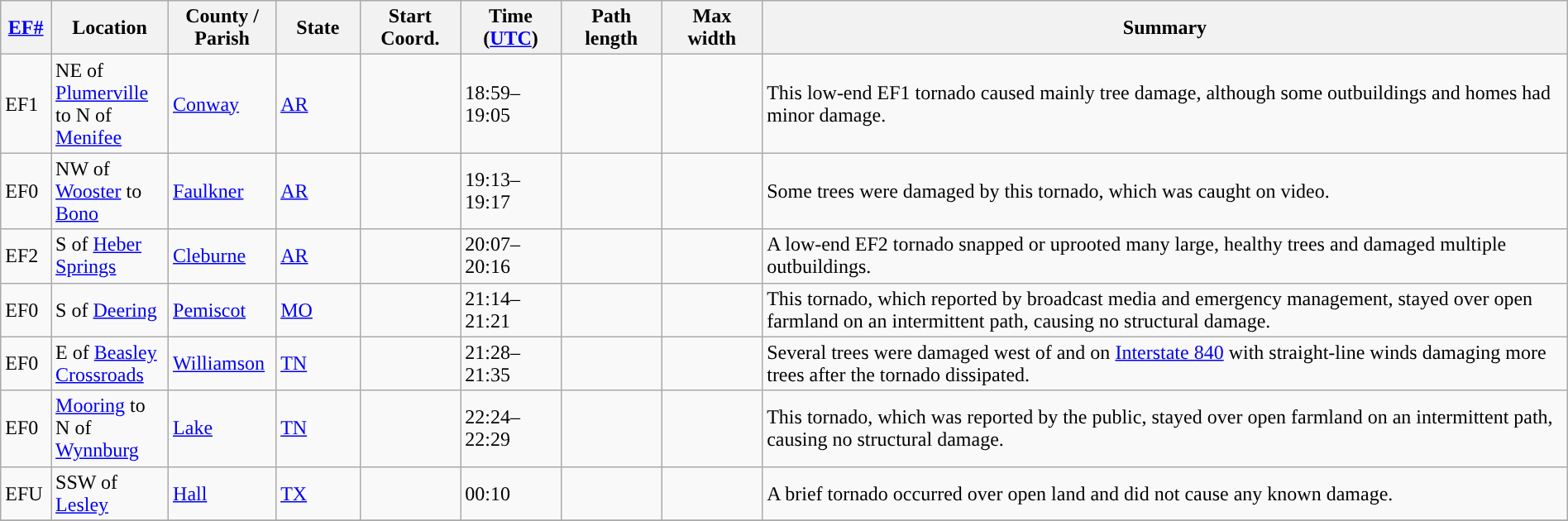<table class="wikitable sortable" style="width:100%;">
<tr>
<th scope="col"  style="width:3%; text-align:center;"><a href='#'>EF#</a></th>
<th scope="col"  style="width:7%; text-align:center;" class="unsortable">Location</th>
<th scope="col"  style="width:6%; text-align:center;" class="unsortable">County / Parish</th>
<th scope="col"  style="width:5%; text-align:center;">State</th>
<th scope="col"  style="width:6%; text-align:center;">Start Coord.</th>
<th scope="col"  style="width:6%; text-align:center;">Time (<a href='#'>UTC</a>)</th>
<th scope="col"  style="width:6%; text-align:center;">Path length</th>
<th scope="col"  style="width:6%; text-align:center;">Max width</th>
<th scope="col" class="unsortable" style="width:48%; text-align:center;">Summary</th>
</tr>
<tr>
<td>EF1</td>
<td>NE of <a href='#'>Plumerville</a> to N of <a href='#'>Menifee</a></td>
<td><a href='#'>Conway</a></td>
<td><a href='#'>AR</a></td>
<td></td>
<td>18:59–19:05</td>
<td></td>
<td></td>
<td>This low-end EF1 tornado caused mainly tree damage, although some outbuildings and homes had minor damage.</td>
</tr>
<tr>
<td>EF0</td>
<td>NW of <a href='#'>Wooster</a> to <a href='#'>Bono</a></td>
<td><a href='#'>Faulkner</a></td>
<td><a href='#'>AR</a></td>
<td></td>
<td>19:13–19:17</td>
<td></td>
<td></td>
<td>Some trees were damaged by this tornado, which was caught on video.</td>
</tr>
<tr>
<td>EF2</td>
<td>S of <a href='#'>Heber Springs</a></td>
<td><a href='#'>Cleburne</a></td>
<td><a href='#'>AR</a></td>
<td></td>
<td>20:07–20:16</td>
<td></td>
<td></td>
<td>A low-end EF2 tornado snapped or uprooted many large, healthy trees and damaged multiple outbuildings.</td>
</tr>
<tr>
<td>EF0</td>
<td>S of <a href='#'>Deering</a></td>
<td><a href='#'>Pemiscot</a></td>
<td><a href='#'>MO</a></td>
<td></td>
<td>21:14–21:21</td>
<td></td>
<td></td>
<td>This tornado, which reported by broadcast media and emergency management, stayed over open farmland on an intermittent path, causing no structural damage.</td>
</tr>
<tr>
<td>EF0</td>
<td>E of <a href='#'>Beasley Crossroads</a></td>
<td><a href='#'>Williamson</a></td>
<td><a href='#'>TN</a></td>
<td></td>
<td>21:28–21:35</td>
<td></td>
<td></td>
<td>Several trees were damaged west of and on <a href='#'>Interstate 840</a> with straight-line winds damaging more trees after the tornado dissipated.</td>
</tr>
<tr>
<td>EF0</td>
<td><a href='#'>Mooring</a> to N of <a href='#'>Wynnburg</a></td>
<td><a href='#'>Lake</a></td>
<td><a href='#'>TN</a></td>
<td></td>
<td>22:24–22:29</td>
<td></td>
<td></td>
<td>This tornado, which was reported by the public, stayed over open farmland on an intermittent path, causing no structural damage.</td>
</tr>
<tr>
<td>EFU</td>
<td>SSW of <a href='#'>Lesley</a></td>
<td><a href='#'>Hall</a></td>
<td><a href='#'>TX</a></td>
<td></td>
<td>00:10</td>
<td></td>
<td></td>
<td>A brief tornado occurred over open land and did not cause any known damage.</td>
</tr>
<tr>
</tr>
</table>
